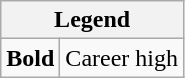<table class="wikitable mw-collapsible mw-collapsed">
<tr>
<th colspan="2">Legend</th>
</tr>
<tr>
<td><strong>Bold</strong></td>
<td>Career high</td>
</tr>
</table>
